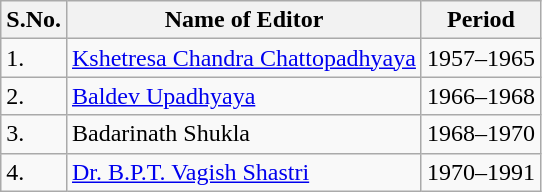<table class="wikitable">
<tr>
<th>S.No.</th>
<th>Name of Editor</th>
<th>Period</th>
</tr>
<tr>
<td>1.</td>
<td><a href='#'>Kshetresa Chandra Chattopadhyaya</a></td>
<td>1957–1965</td>
</tr>
<tr>
<td>2.</td>
<td><a href='#'>Baldev Upadhyaya</a></td>
<td>1966–1968</td>
</tr>
<tr>
<td>3.</td>
<td>Badarinath Shukla</td>
<td>1968–1970</td>
</tr>
<tr>
<td>4.</td>
<td><a href='#'>Dr. B.P.T. Vagish Shastri</a></td>
<td>1970–1991</td>
</tr>
</table>
